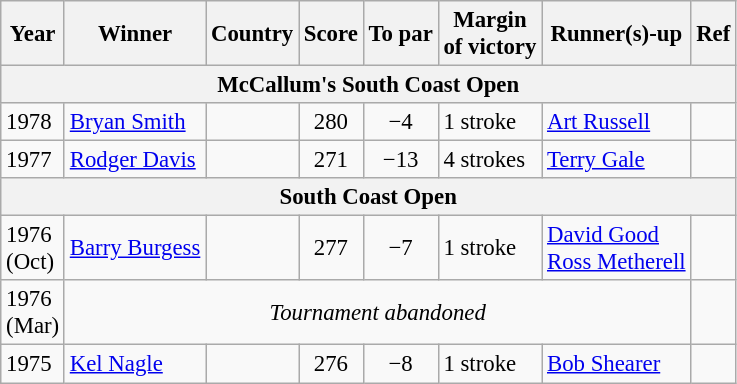<table class=wikitable style="font-size:95%">
<tr>
<th>Year</th>
<th>Winner</th>
<th>Country</th>
<th>Score</th>
<th>To par</th>
<th>Margin<br>of victory</th>
<th>Runner(s)-up</th>
<th>Ref</th>
</tr>
<tr>
<th colspan=8>McCallum's South Coast Open</th>
</tr>
<tr>
<td>1978</td>
<td><a href='#'>Bryan Smith</a></td>
<td></td>
<td align=center>280</td>
<td align=center>−4</td>
<td>1 stroke</td>
<td> <a href='#'>Art Russell</a></td>
<td></td>
</tr>
<tr>
<td>1977</td>
<td><a href='#'>Rodger Davis</a></td>
<td></td>
<td align=center>271</td>
<td align=center>−13</td>
<td>4 strokes</td>
<td> <a href='#'>Terry Gale</a></td>
<td></td>
</tr>
<tr>
<th colspan=8>South Coast Open</th>
</tr>
<tr>
<td>1976<br>(Oct)</td>
<td><a href='#'>Barry Burgess</a></td>
<td></td>
<td align=center>277</td>
<td align=center>−7</td>
<td>1 stroke</td>
<td> <a href='#'>David Good</a><br> <a href='#'>Ross Metherell</a></td>
<td></td>
</tr>
<tr>
<td>1976<br>(Mar)</td>
<td colspan=6 align=center><em>Tournament abandoned</em></td>
<td></td>
</tr>
<tr>
<td>1975</td>
<td><a href='#'>Kel Nagle</a></td>
<td></td>
<td align=center>276</td>
<td align=center>−8</td>
<td>1 stroke</td>
<td> <a href='#'>Bob Shearer</a></td>
<td></td>
</tr>
</table>
